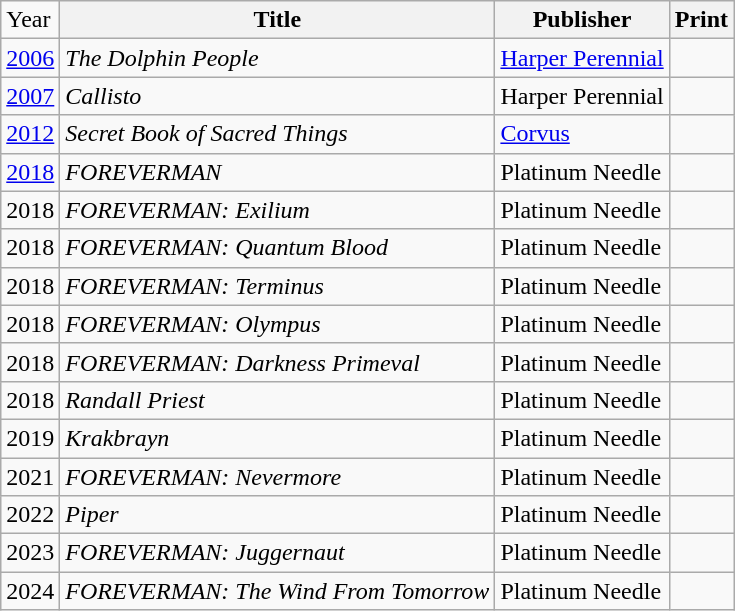<table class="wikitable">
<tr>
<td>Year</td>
<th>Title</th>
<th>Publisher</th>
<th>Print</th>
</tr>
<tr>
<td><a href='#'>2006</a></td>
<td><em>The Dolphin People</em></td>
<td><a href='#'>Harper Perennial</a></td>
<td></td>
</tr>
<tr>
<td><a href='#'>2007</a></td>
<td><em>Callisto</em></td>
<td>Harper Perennial</td>
<td></td>
</tr>
<tr>
<td><a href='#'>2012</a></td>
<td><em>Secret Book of Sacred Things</em></td>
<td><a href='#'>Corvus</a></td>
<td></td>
</tr>
<tr>
<td><a href='#'>2018</a></td>
<td><em>FOREVERMAN</em></td>
<td>Platinum Needle</td>
<td></td>
</tr>
<tr>
<td>2018</td>
<td><em>FOREVERMAN: Exilium</em></td>
<td>Platinum Needle</td>
<td></td>
</tr>
<tr>
<td>2018</td>
<td><em>FOREVERMAN: Quantum Blood</em></td>
<td>Platinum Needle</td>
<td></td>
</tr>
<tr>
<td>2018</td>
<td><em>FOREVERMAN: Terminus</em></td>
<td>Platinum Needle</td>
<td></td>
</tr>
<tr>
<td>2018</td>
<td><em>FOREVERMAN: Olympus</em></td>
<td>Platinum Needle</td>
<td></td>
</tr>
<tr>
<td>2018</td>
<td><em>FOREVERMAN: Darkness Primeval</em></td>
<td>Platinum Needle</td>
<td></td>
</tr>
<tr>
<td>2018</td>
<td><em>Randall Priest</em></td>
<td>Platinum Needle</td>
<td></td>
</tr>
<tr>
<td>2019</td>
<td><em>Krakbrayn</em></td>
<td>Platinum Needle</td>
<td></td>
</tr>
<tr>
<td>2021</td>
<td><em>FOREVERMAN: Nevermore</em></td>
<td>Platinum Needle</td>
<td></td>
</tr>
<tr>
<td>2022</td>
<td><em>Piper</em></td>
<td>Platinum Needle</td>
<td></td>
</tr>
<tr>
<td>2023</td>
<td><em>FOREVERMAN: Juggernaut</em></td>
<td>Platinum Needle</td>
<td></td>
</tr>
<tr>
<td>2024</td>
<td><em>FOREVERMAN:</em> <em>The Wind From Tomorrow</em></td>
<td>Platinum Needle</td>
<td></td>
</tr>
</table>
